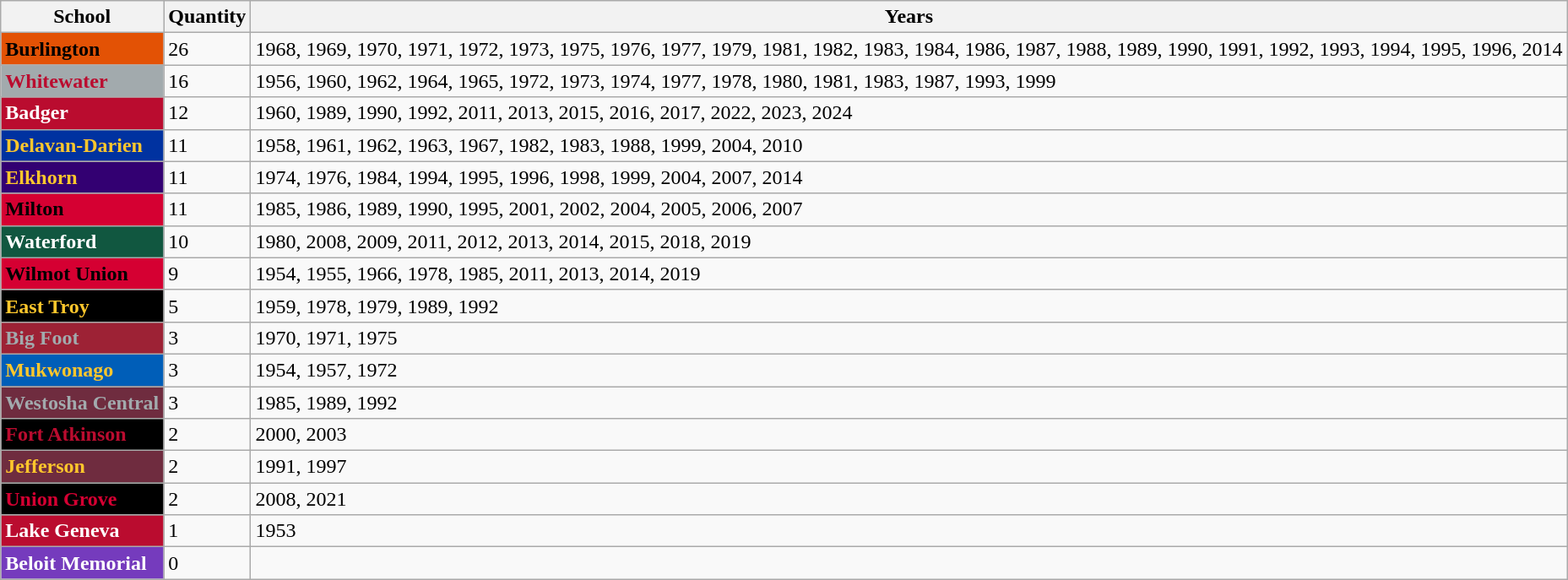<table class="wikitable">
<tr>
<th>School</th>
<th>Quantity</th>
<th>Years</th>
</tr>
<tr>
<td style="background: #e35205; color: black"><strong>Burlington</strong></td>
<td>26</td>
<td>1968, 1969, 1970, 1971, 1972, 1973, 1975, 1976, 1977, 1979, 1981, 1982, 1983, 1984, 1986, 1987, 1988, 1989, 1990, 1991, 1992, 1993, 1994, 1995, 1996, 2014</td>
</tr>
<tr>
<td style="background: #a2aaad; color: #ba0c2f"><strong>Whitewater</strong></td>
<td>16</td>
<td>1956, 1960, 1962, 1964, 1965, 1972, 1973, 1974, 1977, 1978, 1980, 1981, 1983, 1987, 1993, 1999</td>
</tr>
<tr>
<td style="background: #ba0c2f; color: white"><strong>Badger</strong></td>
<td>12</td>
<td>1960, 1989, 1990, 1992, 2011, 2013, 2015, 2016, 2017, 2022, 2023, 2024</td>
</tr>
<tr>
<td style="background: #0032a0; color: #ffc72c"><strong>Delavan-Darien</strong></td>
<td>11</td>
<td>1958, 1961, 1962, 1963, 1967, 1982, 1983, 1988, 1999, 2004, 2010</td>
</tr>
<tr>
<td style="background: #330072; color: #ffc72c"><strong>Elkhorn</strong></td>
<td>11</td>
<td>1974, 1976, 1984, 1994, 1995, 1996, 1998, 1999, 2004, 2007, 2014</td>
</tr>
<tr>
<td style="background: #d50032; color: black"><strong>Milton</strong></td>
<td>11</td>
<td>1985, 1986, 1989, 1990, 1995, 2001, 2002, 2004, 2005, 2006, 2007</td>
</tr>
<tr>
<td style="background: #115740; color: white"><strong>Waterford</strong></td>
<td>10</td>
<td>1980, 2008, 2009, 2011, 2012, 2013, 2014, 2015, 2018, 2019</td>
</tr>
<tr>
<td style="background: #d50032; color: black"><strong>Wilmot Union</strong></td>
<td>9</td>
<td>1954, 1955, 1966, 1978, 1985, 2011, 2013, 2014, 2019</td>
</tr>
<tr>
<td style="background: black; color: #ffc72c"><strong>East Troy</strong></td>
<td>5</td>
<td>1959, 1978, 1979, 1989, 1992</td>
</tr>
<tr>
<td style="background: #9d2235; color: #a2aaad"><strong>Big Foot</strong></td>
<td>3</td>
<td>1970, 1971, 1975</td>
</tr>
<tr>
<td style="background: #005eb8; color: #ffc72c"><strong>Mukwonago</strong></td>
<td>3</td>
<td>1954, 1957, 1972</td>
</tr>
<tr>
<td style="background: #6f2c3f; color: #a2aaad"><strong>Westosha Central</strong></td>
<td>3</td>
<td>1985, 1989, 1992</td>
</tr>
<tr>
<td style="background: black; color: #ba0c2f"><strong>Fort Atkinson</strong></td>
<td>2</td>
<td>2000, 2003</td>
</tr>
<tr>
<td style="background: #6f2c3f; color: #ffc72c"><strong>Jefferson</strong></td>
<td>2</td>
<td>1991, 1997</td>
</tr>
<tr>
<td style="background: black; color: #d50032"><strong>Union Grove</strong></td>
<td>2</td>
<td>2008, 2021</td>
</tr>
<tr>
<td style="background: #ba0c2f; color: white"><strong>Lake Geneva</strong></td>
<td>1</td>
<td>1953</td>
</tr>
<tr>
<td style="background: #753bbd; color: white"><strong>Beloit Memorial</strong></td>
<td>0</td>
<td></td>
</tr>
</table>
